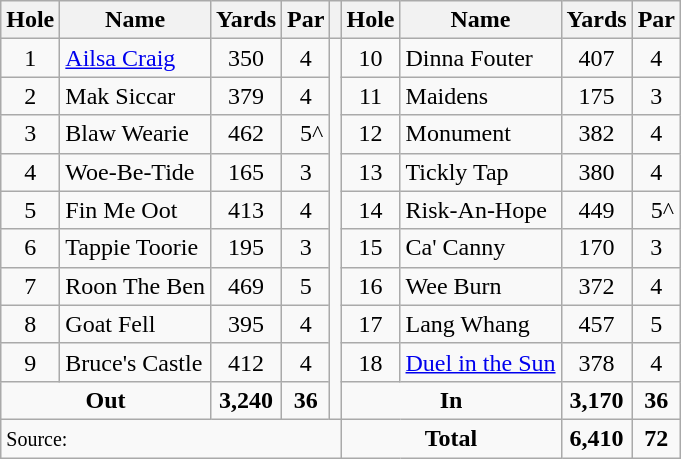<table class=wikitable>
<tr>
<th>Hole</th>
<th>Name</th>
<th>Yards</th>
<th>Par</th>
<th></th>
<th>Hole</th>
<th>Name</th>
<th>Yards</th>
<th>Par</th>
</tr>
<tr>
<td align=center>1</td>
<td><a href='#'>Ailsa Craig</a></td>
<td align=center>350</td>
<td align=center>4</td>
<td rowspan=10></td>
<td align=center>10</td>
<td>Dinna Fouter</td>
<td align=center>407</td>
<td align=center>4</td>
</tr>
<tr>
<td align=center>2</td>
<td>Mak Siccar</td>
<td align=center>379</td>
<td align=center>4</td>
<td align=center>11</td>
<td>Maidens</td>
<td align=center>175</td>
<td align=center>3</td>
</tr>
<tr>
<td align=center>3</td>
<td>Blaw Wearie</td>
<td align=center>462</td>
<td align=center>  5^</td>
<td align=center>12</td>
<td>Monument</td>
<td align=center>382</td>
<td align=center>4</td>
</tr>
<tr>
<td align=center>4</td>
<td>Woe-Be-Tide</td>
<td align=center>165</td>
<td align=center>3</td>
<td align=center>13</td>
<td>Tickly Tap</td>
<td align=center>380</td>
<td align=center>4</td>
</tr>
<tr>
<td align=center>5</td>
<td>Fin Me Oot</td>
<td align=center>413</td>
<td align=center>4</td>
<td align=center>14</td>
<td>Risk-An-Hope</td>
<td align=center>449</td>
<td align=center>  5^</td>
</tr>
<tr>
<td align=center>6</td>
<td>Tappie Toorie</td>
<td align=center>195</td>
<td align=center>3</td>
<td align=center>15</td>
<td>Ca' Canny</td>
<td align=center>170</td>
<td align=center>3</td>
</tr>
<tr>
<td align=center>7</td>
<td>Roon The Ben</td>
<td align=center>469</td>
<td align=center>5</td>
<td align=center>16</td>
<td>Wee Burn</td>
<td align=center>372</td>
<td align=center>4</td>
</tr>
<tr>
<td align=center>8</td>
<td>Goat Fell</td>
<td align=center>395</td>
<td align=center>4</td>
<td align=center>17</td>
<td>Lang Whang</td>
<td align=center>457</td>
<td align=center>5</td>
</tr>
<tr>
<td align=center>9</td>
<td>Bruce's Castle</td>
<td align=center>412</td>
<td align=center>4</td>
<td align=center>18</td>
<td><a href='#'>Duel in the Sun</a></td>
<td align=center>378</td>
<td align=center>4</td>
</tr>
<tr>
<td colspan=2 align=center><strong>Out</strong></td>
<td align=center><strong>3,240</strong></td>
<td align=center><strong>36</strong></td>
<td colspan=2 align=center><strong>In</strong></td>
<td align=center><strong>3,170</strong></td>
<td align=center><strong>36</strong></td>
</tr>
<tr>
<td colspan=5><small>Source:</small></td>
<td colspan=2 align=center><strong>Total</strong></td>
<td align=center><strong>6,410</strong></td>
<td align=center><strong>72</strong></td>
</tr>
</table>
